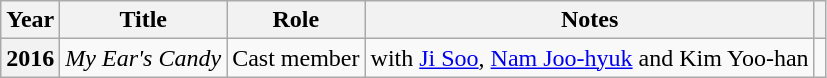<table class="wikitable  plainrowheaders">
<tr>
<th scope="col">Year</th>
<th scope="col">Title</th>
<th scope="col">Role</th>
<th scope="col">Notes</th>
<th scope="col" class="unsortable"></th>
</tr>
<tr>
<th scope="row">2016</th>
<td><em>My Ear's Candy</em></td>
<td>Cast member</td>
<td>with <a href='#'>Ji Soo</a>, <a href='#'>Nam Joo-hyuk</a> and Kim Yoo-han</td>
<td></td>
</tr>
</table>
